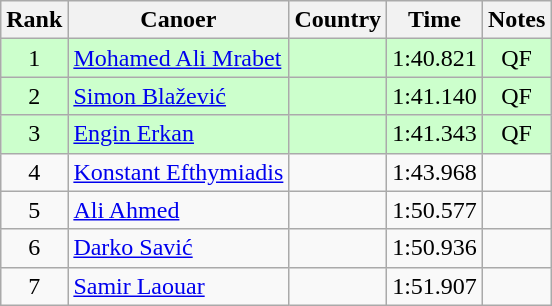<table class="wikitable" style="text-align:center;">
<tr>
<th>Rank</th>
<th>Canoer</th>
<th>Country</th>
<th>Time</th>
<th>Notes</th>
</tr>
<tr bgcolor=ccffcc>
<td>1</td>
<td align="left"><a href='#'>Mohamed Ali Mrabet</a></td>
<td align="left"></td>
<td>1:40.821</td>
<td>QF</td>
</tr>
<tr bgcolor=ccffcc>
<td>2</td>
<td align="left"><a href='#'>Simon Blažević</a></td>
<td align="left"></td>
<td>1:41.140</td>
<td>QF</td>
</tr>
<tr bgcolor=ccffcc>
<td>3</td>
<td align="left"><a href='#'>Engin Erkan</a></td>
<td align="left"></td>
<td>1:41.343</td>
<td>QF</td>
</tr>
<tr>
<td>4</td>
<td align="left"><a href='#'>Konstant Efthymiadis</a></td>
<td align="left"></td>
<td>1:43.968</td>
<td></td>
</tr>
<tr>
<td>5</td>
<td align="left"><a href='#'>Ali Ahmed</a></td>
<td align="left"></td>
<td>1:50.577</td>
<td></td>
</tr>
<tr>
<td>6</td>
<td align="left"><a href='#'>Darko Savić</a></td>
<td align="left"></td>
<td>1:50.936</td>
<td></td>
</tr>
<tr>
<td>7</td>
<td align="left"><a href='#'>Samir Laouar</a></td>
<td align="left"></td>
<td>1:51.907</td>
<td></td>
</tr>
</table>
